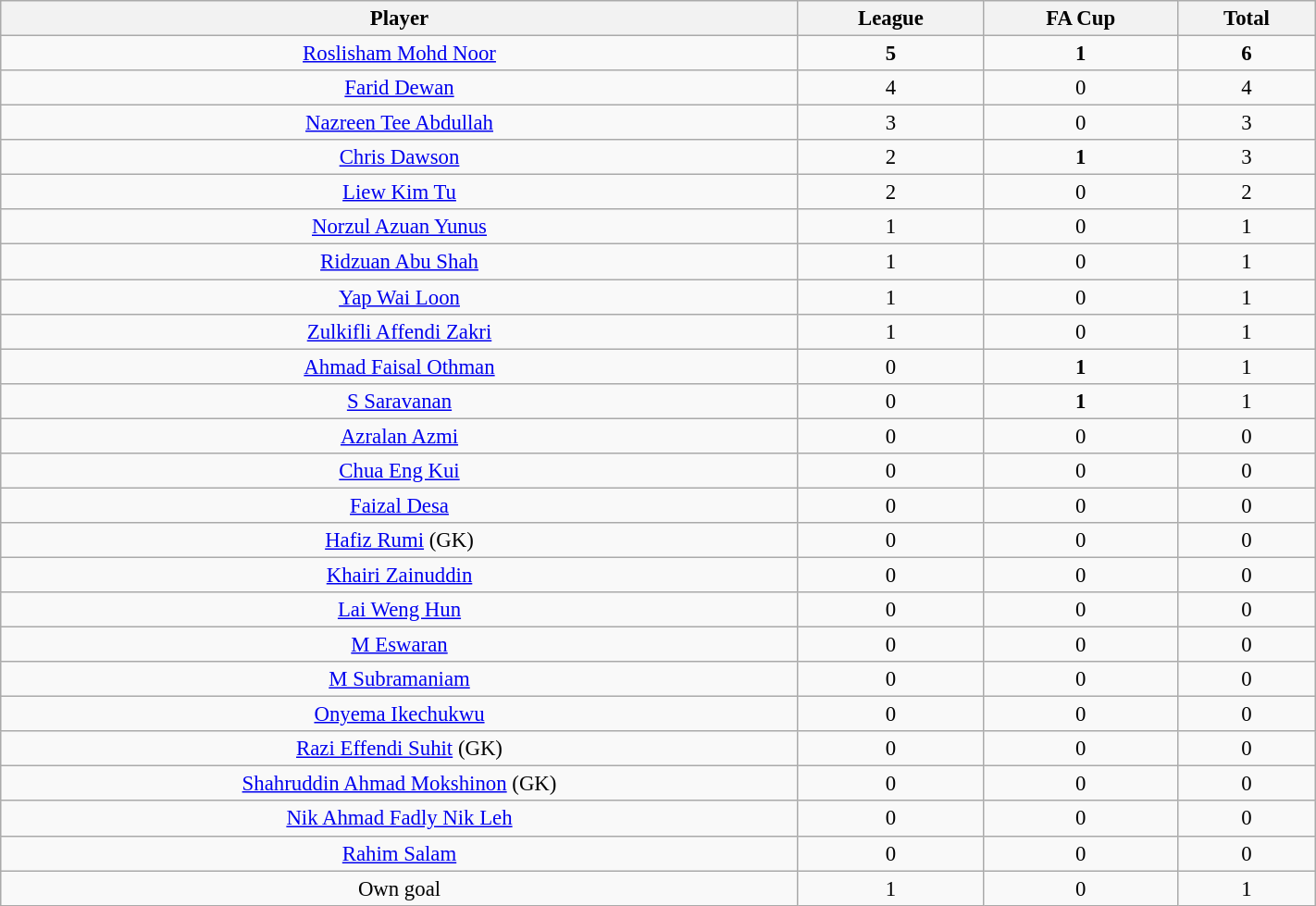<table class="wikitable sortable" style="text-align:left; font-size:95%;width:75%; text-align:center">
<tr>
<th><strong>Player</strong></th>
<th><strong>League</strong></th>
<th><strong>FA Cup</strong></th>
<th><strong>Total</strong></th>
</tr>
<tr --->
<td> <a href='#'>Roslisham Mohd Noor</a></td>
<td><strong>5</strong></td>
<td><strong>1</strong></td>
<td><strong>6</strong></td>
</tr>
<tr --->
<td> <a href='#'>Farid Dewan</a></td>
<td>4</td>
<td>0</td>
<td>4</td>
</tr>
<tr --->
<td> <a href='#'>Nazreen Tee Abdullah</a></td>
<td>3</td>
<td>0</td>
<td>3</td>
</tr>
<tr --->
<td> <a href='#'>Chris Dawson</a></td>
<td>2</td>
<td><strong>1</strong></td>
<td>3</td>
</tr>
<tr --->
<td> <a href='#'>Liew Kim Tu</a></td>
<td>2</td>
<td>0</td>
<td>2</td>
</tr>
<tr --->
<td> <a href='#'>Norzul Azuan Yunus</a></td>
<td>1</td>
<td>0</td>
<td>1</td>
</tr>
<tr --->
<td> <a href='#'>Ridzuan Abu Shah</a></td>
<td>1</td>
<td>0</td>
<td>1</td>
</tr>
<tr --->
<td> <a href='#'>Yap Wai Loon</a></td>
<td>1</td>
<td>0</td>
<td>1</td>
</tr>
<tr --->
<td> <a href='#'>Zulkifli Affendi Zakri</a></td>
<td>1</td>
<td>0</td>
<td>1</td>
</tr>
<tr --->
<td> <a href='#'>Ahmad Faisal Othman</a></td>
<td>0</td>
<td><strong>1</strong></td>
<td>1</td>
</tr>
<tr --->
<td> <a href='#'>S Saravanan</a></td>
<td>0</td>
<td><strong>1</strong></td>
<td>1</td>
</tr>
<tr --->
<td> <a href='#'>Azralan Azmi</a></td>
<td>0</td>
<td>0</td>
<td>0</td>
</tr>
<tr --->
<td> <a href='#'>Chua Eng Kui</a></td>
<td>0</td>
<td>0</td>
<td>0</td>
</tr>
<tr --->
<td> <a href='#'>Faizal Desa</a></td>
<td>0</td>
<td>0</td>
<td>0</td>
</tr>
<tr --->
<td> <a href='#'>Hafiz Rumi</a> (GK)</td>
<td>0</td>
<td>0</td>
<td>0</td>
</tr>
<tr --->
<td> <a href='#'>Khairi Zainuddin </a></td>
<td>0</td>
<td>0</td>
<td>0</td>
</tr>
<tr --->
<td> <a href='#'>Lai Weng Hun</a></td>
<td>0</td>
<td>0</td>
<td>0</td>
</tr>
<tr --->
<td> <a href='#'>M Eswaran</a></td>
<td>0</td>
<td>0</td>
<td>0</td>
</tr>
<tr --->
<td> <a href='#'>M Subramaniam</a></td>
<td>0</td>
<td>0</td>
<td>0</td>
</tr>
<tr --->
<td> <a href='#'>Onyema Ikechukwu</a></td>
<td>0</td>
<td>0</td>
<td>0</td>
</tr>
<tr --->
<td> <a href='#'>Razi Effendi Suhit</a> (GK)</td>
<td>0</td>
<td>0</td>
<td>0</td>
</tr>
<tr --->
<td> <a href='#'>Shahruddin Ahmad Mokshinon</a> (GK)</td>
<td>0</td>
<td>0</td>
<td>0</td>
</tr>
<tr --->
<td> <a href='#'>Nik Ahmad Fadly Nik Leh</a></td>
<td>0</td>
<td>0</td>
<td>0</td>
</tr>
<tr --->
<td> <a href='#'>Rahim Salam</a></td>
<td>0</td>
<td>0</td>
<td>0</td>
</tr>
<tr --->
<td>Own goal</td>
<td>1</td>
<td>0</td>
<td>1</td>
</tr>
</table>
